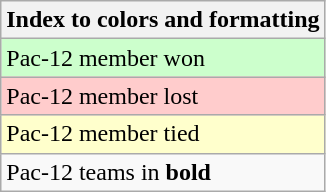<table class="wikitable">
<tr>
<th>Index to colors and formatting</th>
</tr>
<tr style="background:#cfc;">
<td>Pac-12 member won</td>
</tr>
<tr style="background:#fcc;">
<td>Pac-12 member lost</td>
</tr>
<tr style="background:#ffc;">
<td>Pac-12 member tied</td>
</tr>
<tr>
<td>Pac-12 teams in <strong>bold</strong></td>
</tr>
</table>
